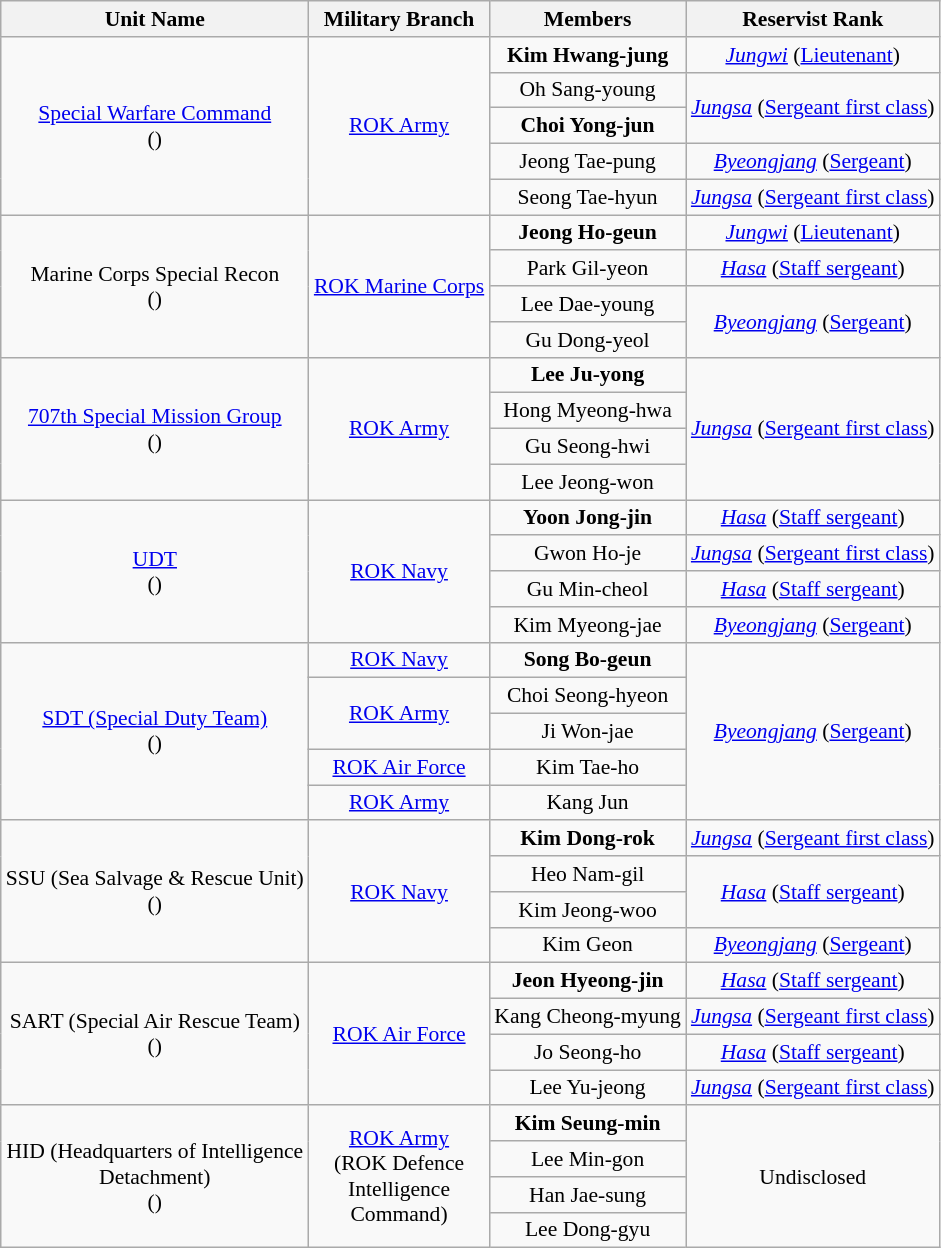<table class="wikitable mw-collapsible mw-collapsed" style="font-size:90%; text-align:center;">
<tr>
<th>Unit Name</th>
<th>Military Branch</th>
<th>Members</th>
<th>Reservist Rank</th>
</tr>
<tr>
<td rowspan="5"><a href='#'>Special Warfare Command</a><br>()</td>
<td rowspan="5"><a href='#'>ROK Army</a></td>
<td><strong>Kim Hwang-jung</strong></td>
<td><em><a href='#'>Jungwi</a></em> (<a href='#'>Lieutenant</a>)</td>
</tr>
<tr>
<td>Oh Sang-young</td>
<td rowspan="2"><em><a href='#'>Jungsa</a></em> (<a href='#'>Sergeant first class</a>)</td>
</tr>
<tr>
<td><strong>Choi Yong-jun</strong></td>
</tr>
<tr>
<td>Jeong Tae-pung</td>
<td><em><a href='#'>Byeongjang</a></em> (<a href='#'>Sergeant</a>)</td>
</tr>
<tr>
<td>Seong Tae-hyun</td>
<td><em><a href='#'>Jungsa</a></em> (<a href='#'>Sergeant first class</a>)</td>
</tr>
<tr>
<td rowspan="4">Marine Corps Special Recon<br>()</td>
<td rowspan="4"><a href='#'>ROK Marine Corps</a></td>
<td><strong>Jeong Ho-geun</strong></td>
<td><em><a href='#'>Jungwi</a></em> (<a href='#'>Lieutenant</a>)</td>
</tr>
<tr>
<td>Park Gil-yeon</td>
<td><em><a href='#'>Hasa</a></em> (<a href='#'>Staff sergeant</a>)</td>
</tr>
<tr>
<td>Lee Dae-young</td>
<td rowspan="2"><em><a href='#'>Byeongjang</a></em> (<a href='#'>Sergeant</a>)</td>
</tr>
<tr>
<td>Gu Dong-yeol</td>
</tr>
<tr>
<td rowspan="4"><a href='#'>707th Special Mission Group</a><br>()</td>
<td rowspan="4"><a href='#'>ROK Army</a></td>
<td><strong>Lee Ju-yong</strong></td>
<td rowspan="4"><em><a href='#'>Jungsa</a></em> (<a href='#'>Sergeant first class</a>)</td>
</tr>
<tr>
<td>Hong Myeong-hwa</td>
</tr>
<tr>
<td>Gu Seong-hwi</td>
</tr>
<tr>
<td>Lee Jeong-won</td>
</tr>
<tr>
<td rowspan="4"><a href='#'>UDT</a><br>()</td>
<td rowspan="4"><a href='#'>ROK Navy</a></td>
<td><strong>Yoon Jong-jin</strong></td>
<td><em><a href='#'>Hasa</a></em> (<a href='#'>Staff sergeant</a>)</td>
</tr>
<tr>
<td>Gwon Ho-je</td>
<td><em><a href='#'>Jungsa</a></em> (<a href='#'>Sergeant first class</a>)</td>
</tr>
<tr>
<td>Gu Min-cheol</td>
<td><em><a href='#'>Hasa</a></em> (<a href='#'>Staff sergeant</a>)</td>
</tr>
<tr>
<td>Kim Myeong-jae</td>
<td><em><a href='#'>Byeongjang</a></em> (<a href='#'>Sergeant</a>)</td>
</tr>
<tr>
<td rowspan="5"><a href='#'>SDT (Special Duty Team)</a><br>()</td>
<td><a href='#'>ROK Navy</a></td>
<td><strong>Song Bo-geun</strong></td>
<td rowspan="5"><em><a href='#'>Byeongjang</a></em> (<a href='#'>Sergeant</a>)</td>
</tr>
<tr>
<td rowspan="2"><a href='#'>ROK Army</a></td>
<td>Choi Seong-hyeon</td>
</tr>
<tr>
<td>Ji Won-jae</td>
</tr>
<tr>
<td><a href='#'>ROK Air Force</a></td>
<td>Kim Tae-ho</td>
</tr>
<tr>
<td><a href='#'>ROK Army</a></td>
<td>Kang Jun</td>
</tr>
<tr>
<td rowspan="4">SSU (Sea Salvage & Rescue Unit)<br>()</td>
<td rowspan="4"><a href='#'>ROK Navy</a></td>
<td><strong>Kim Dong-rok</strong></td>
<td><em><a href='#'>Jungsa</a></em> (<a href='#'>Sergeant first class</a>)</td>
</tr>
<tr>
<td>Heo Nam-gil</td>
<td rowspan="2"><em><a href='#'>Hasa</a></em> (<a href='#'>Staff sergeant</a>)</td>
</tr>
<tr>
<td>Kim Jeong-woo</td>
</tr>
<tr>
<td>Kim Geon</td>
<td><em><a href='#'>Byeongjang</a></em> (<a href='#'>Sergeant</a>)</td>
</tr>
<tr>
<td rowspan="4">SART (Special Air Rescue Team)<br>()</td>
<td rowspan="4"><a href='#'>ROK Air Force</a></td>
<td><strong>Jeon Hyeong-jin</strong></td>
<td><em><a href='#'>Hasa</a></em> (<a href='#'>Staff sergeant</a>)</td>
</tr>
<tr>
<td>Kang Cheong-myung</td>
<td><em><a href='#'>Jungsa</a></em> (<a href='#'>Sergeant first class</a>)</td>
</tr>
<tr>
<td>Jo Seong-ho</td>
<td><em><a href='#'>Hasa</a></em> (<a href='#'>Staff sergeant</a>)</td>
</tr>
<tr>
<td>Lee Yu-jeong</td>
<td><em><a href='#'>Jungsa</a></em> (<a href='#'>Sergeant first class</a>)</td>
</tr>
<tr>
<td rowspan="4" style="max-width:10em">HID (Headquarters of Intelligence Detachment)<br>()</td>
<td rowspan="4" style="max-width:5em"><a href='#'>ROK Army</a><br>(ROK Defence Intelligence Command)</td>
<td><strong>Kim Seung-min</strong></td>
<td rowspan="4">Undisclosed</td>
</tr>
<tr>
<td>Lee Min-gon</td>
</tr>
<tr>
<td>Han Jae-sung</td>
</tr>
<tr>
<td>Lee Dong-gyu</td>
</tr>
</table>
